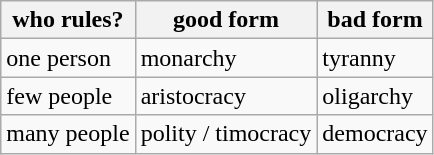<table class="wikitable">
<tr>
<th>who rules?</th>
<th>good form</th>
<th>bad form</th>
</tr>
<tr>
<td>one person</td>
<td>monarchy</td>
<td>tyranny</td>
</tr>
<tr>
<td>few people</td>
<td>aristocracy</td>
<td>oligarchy</td>
</tr>
<tr>
<td>many people</td>
<td>polity / timocracy</td>
<td>democracy</td>
</tr>
</table>
